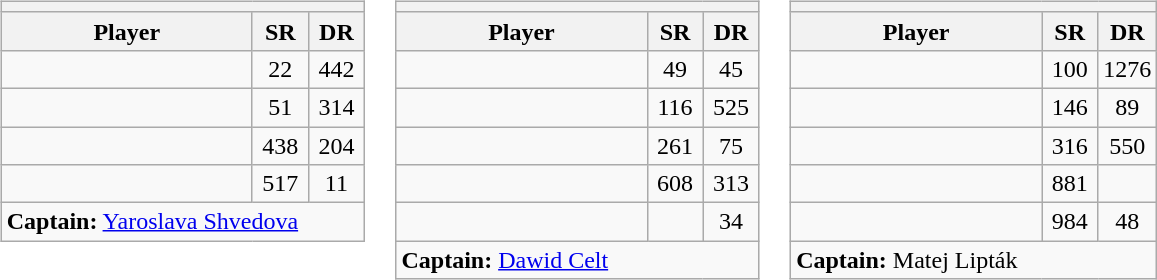<table>
<tr valign=top>
<td><br><table class="wikitable sortable nowrap">
<tr>
<th colspan=3></th>
</tr>
<tr>
<th width=160>Player</th>
<th width=30>SR</th>
<th width=30>DR</th>
</tr>
<tr>
<td></td>
<td align=center>22</td>
<td align=center>442</td>
</tr>
<tr>
<td></td>
<td align=center>51</td>
<td align=center>314</td>
</tr>
<tr>
<td></td>
<td align=center>438</td>
<td align=center>204</td>
</tr>
<tr>
<td></td>
<td align=center>517</td>
<td align=center>11</td>
</tr>
<tr class="sortbottom">
<td colspan=3><strong>Captain:</strong> <a href='#'>Yaroslava Shvedova</a></td>
</tr>
</table>
</td>
<td><br><table class="wikitable sortable nowrap">
<tr>
<th colspan=3></th>
</tr>
<tr>
<th width=160>Player</th>
<th width=30>SR</th>
<th width=30>DR</th>
</tr>
<tr>
<td></td>
<td align=center>49</td>
<td align=center>45</td>
</tr>
<tr>
<td></td>
<td align=center>116</td>
<td align=center>525</td>
</tr>
<tr>
<td></td>
<td align=center>261</td>
<td align=center>75</td>
</tr>
<tr>
<td></td>
<td align=center>608</td>
<td align=center>313</td>
</tr>
<tr>
<td></td>
<td align=center></td>
<td align=center>34</td>
</tr>
<tr class="sortbottom">
<td colspan=3><strong>Captain:</strong> <a href='#'>Dawid Celt</a></td>
</tr>
</table>
</td>
<td><br><table class="wikitable sortable nowrap">
<tr>
<th colspan=3></th>
</tr>
<tr>
<th width=160>Player</th>
<th width=30>SR</th>
<th width=30>DR</th>
</tr>
<tr>
<td></td>
<td align=center>100</td>
<td align=center>1276</td>
</tr>
<tr>
<td></td>
<td align=center>146</td>
<td align=center>89</td>
</tr>
<tr>
<td></td>
<td align=center>316</td>
<td align=center>550</td>
</tr>
<tr>
<td></td>
<td align=center>881</td>
<td align=center></td>
</tr>
<tr>
<td></td>
<td align=center>984</td>
<td align=center>48</td>
</tr>
<tr class="sortbottom">
<td colspan=3><strong>Captain:</strong> Matej Lipták</td>
</tr>
</table>
</td>
</tr>
</table>
